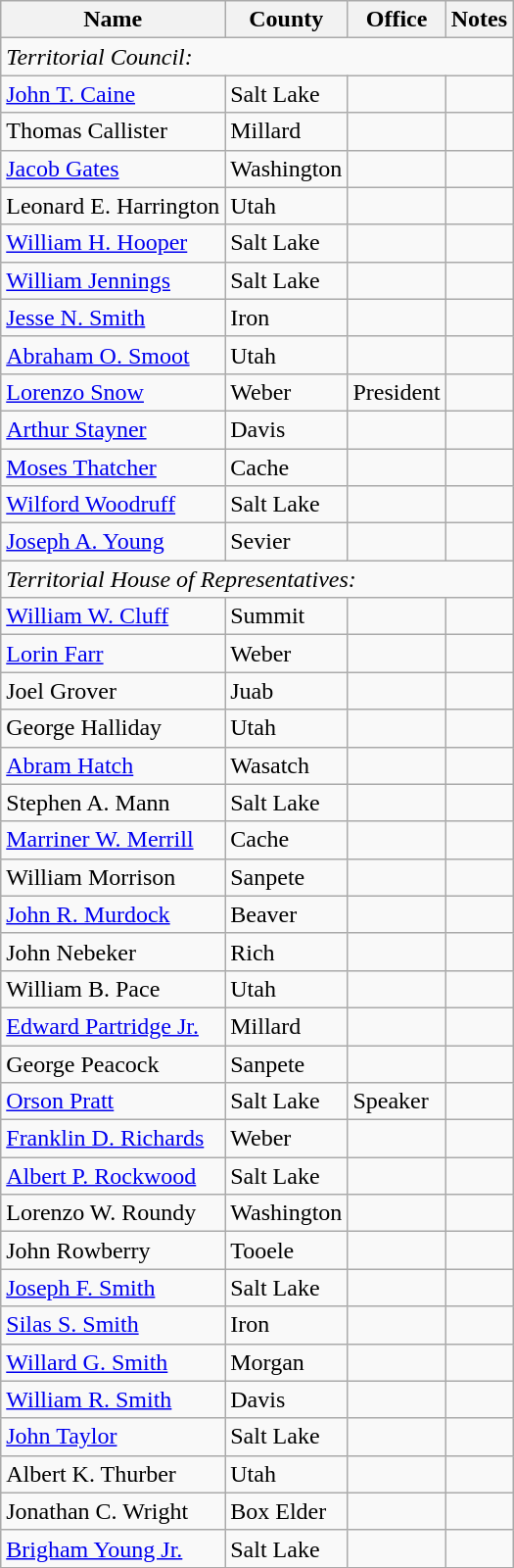<table class="wikitable">
<tr>
<th>Name</th>
<th>County</th>
<th>Office</th>
<th>Notes</th>
</tr>
<tr>
<td colspan=8><em>Territorial Council:</em></td>
</tr>
<tr>
<td><a href='#'>John T. Caine</a></td>
<td>Salt Lake</td>
<td></td>
<td></td>
</tr>
<tr>
<td>Thomas Callister</td>
<td>Millard</td>
<td></td>
<td></td>
</tr>
<tr>
<td><a href='#'>Jacob Gates</a></td>
<td>Washington</td>
<td></td>
<td></td>
</tr>
<tr>
<td>Leonard E. Harrington</td>
<td>Utah</td>
<td></td>
<td></td>
</tr>
<tr>
<td><a href='#'>William H. Hooper</a></td>
<td>Salt Lake</td>
<td></td>
<td></td>
</tr>
<tr>
<td><a href='#'>William Jennings</a></td>
<td>Salt Lake</td>
<td></td>
<td></td>
</tr>
<tr>
<td><a href='#'>Jesse N. Smith</a></td>
<td>Iron</td>
<td></td>
<td></td>
</tr>
<tr>
<td><a href='#'>Abraham O. Smoot</a></td>
<td>Utah</td>
<td></td>
<td></td>
</tr>
<tr>
<td><a href='#'>Lorenzo Snow</a></td>
<td>Weber</td>
<td>President</td>
<td></td>
</tr>
<tr>
<td><a href='#'>Arthur Stayner</a></td>
<td>Davis</td>
<td></td>
<td></td>
</tr>
<tr>
<td><a href='#'>Moses Thatcher</a></td>
<td>Cache</td>
<td></td>
<td></td>
</tr>
<tr>
<td><a href='#'>Wilford Woodruff</a></td>
<td>Salt Lake</td>
<td></td>
<td></td>
</tr>
<tr>
<td><a href='#'>Joseph A. Young</a></td>
<td>Sevier</td>
<td></td>
<td></td>
</tr>
<tr>
<td colspan=8><em>Territorial House of Representatives:</em></td>
</tr>
<tr>
<td><a href='#'>William W. Cluff</a></td>
<td>Summit</td>
<td></td>
<td></td>
</tr>
<tr>
<td><a href='#'>Lorin Farr</a></td>
<td>Weber</td>
<td></td>
<td></td>
</tr>
<tr>
<td>Joel Grover</td>
<td>Juab</td>
<td></td>
<td></td>
</tr>
<tr>
<td>George Halliday</td>
<td>Utah</td>
<td></td>
<td></td>
</tr>
<tr>
<td><a href='#'>Abram Hatch</a></td>
<td>Wasatch</td>
<td></td>
<td></td>
</tr>
<tr>
<td>Stephen A. Mann</td>
<td>Salt Lake</td>
<td></td>
<td></td>
</tr>
<tr>
<td><a href='#'>Marriner W. Merrill</a></td>
<td>Cache</td>
<td></td>
<td></td>
</tr>
<tr>
<td>William Morrison</td>
<td>Sanpete</td>
<td></td>
<td></td>
</tr>
<tr>
<td><a href='#'>John R. Murdock</a></td>
<td>Beaver</td>
<td></td>
<td></td>
</tr>
<tr>
<td>John Nebeker</td>
<td>Rich</td>
<td></td>
<td></td>
</tr>
<tr>
<td>William B. Pace</td>
<td>Utah</td>
<td></td>
<td></td>
</tr>
<tr>
<td><a href='#'>Edward Partridge Jr.</a></td>
<td>Millard</td>
<td></td>
<td></td>
</tr>
<tr>
<td>George Peacock</td>
<td>Sanpete</td>
<td></td>
<td></td>
</tr>
<tr>
<td><a href='#'>Orson Pratt</a></td>
<td>Salt Lake</td>
<td>Speaker</td>
<td></td>
</tr>
<tr>
<td><a href='#'>Franklin D. Richards</a></td>
<td>Weber</td>
<td></td>
<td></td>
</tr>
<tr>
<td><a href='#'>Albert P. Rockwood</a></td>
<td>Salt Lake</td>
<td></td>
<td></td>
</tr>
<tr>
<td>Lorenzo W. Roundy</td>
<td>Washington</td>
<td></td>
<td></td>
</tr>
<tr>
<td>John Rowberry</td>
<td>Tooele</td>
<td></td>
<td></td>
</tr>
<tr>
<td><a href='#'>Joseph F. Smith</a></td>
<td>Salt Lake</td>
<td></td>
<td></td>
</tr>
<tr>
<td><a href='#'>Silas S. Smith</a></td>
<td>Iron</td>
<td></td>
<td></td>
</tr>
<tr>
<td><a href='#'>Willard G. Smith</a></td>
<td>Morgan</td>
<td></td>
<td></td>
</tr>
<tr>
<td><a href='#'>William R. Smith</a></td>
<td>Davis</td>
<td></td>
<td></td>
</tr>
<tr>
<td><a href='#'>John Taylor</a></td>
<td>Salt Lake</td>
<td></td>
<td></td>
</tr>
<tr>
<td>Albert K. Thurber</td>
<td>Utah</td>
<td></td>
<td></td>
</tr>
<tr>
<td>Jonathan C. Wright</td>
<td>Box Elder</td>
<td></td>
<td></td>
</tr>
<tr>
<td><a href='#'>Brigham Young Jr.</a></td>
<td>Salt Lake</td>
<td></td>
<td></td>
</tr>
<tr>
</tr>
</table>
